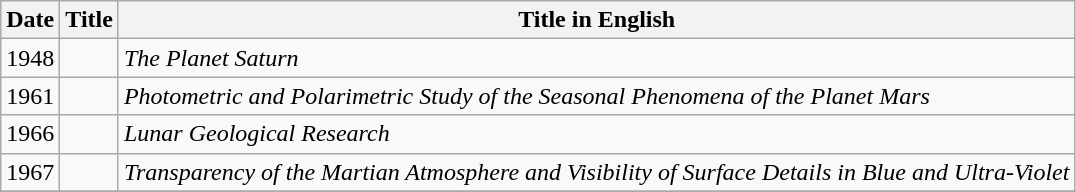<table class="wikitable">
<tr>
<th>Date</th>
<th>Title</th>
<th>Title in English</th>
</tr>
<tr>
<td>1948</td>
<td><em></em></td>
<td><em>The Planet Saturn</em></td>
</tr>
<tr>
<td>1961</td>
<td><em></em></td>
<td><em>Photometric and Polarimetric Study of the Seasonal Phenomena of the Planet Mars</em></td>
</tr>
<tr>
<td>1966</td>
<td><em></em></td>
<td><em>Lunar Geological Research</em></td>
</tr>
<tr>
<td>1967</td>
<td><em></em></td>
<td><em>Transparency of the Martian Atmosphere and Visibility of Surface Details in Blue and Ultra-Violet</em></td>
</tr>
<tr>
</tr>
</table>
